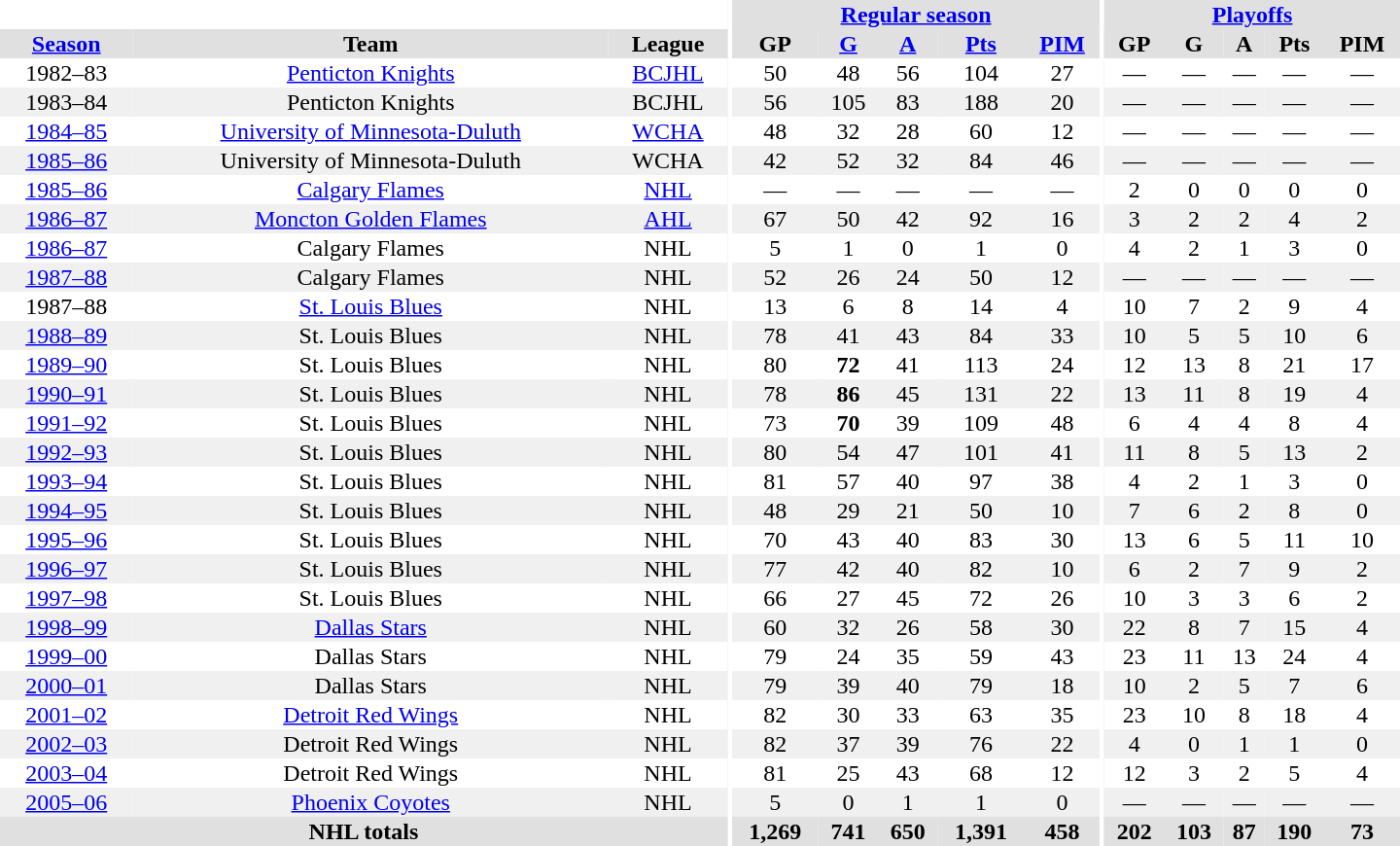<table border="0" cellpadding="1" cellspacing="0" style="text-align:center; width:60em">
<tr bgcolor="#e0e0e0">
<th colspan="3" bgcolor="#ffffff"></th>
<th rowspan="100" bgcolor="#ffffff"></th>
<th colspan="5"><a href='#'>Regular season</a></th>
<th rowspan="100" bgcolor="#ffffff"></th>
<th colspan="5"><a href='#'>Playoffs</a></th>
</tr>
<tr bgcolor="#e0e0e0">
<th><a href='#'>Season</a></th>
<th>Team</th>
<th>League</th>
<th>GP</th>
<th><a href='#'>G</a></th>
<th><a href='#'>A</a></th>
<th><a href='#'>Pts</a></th>
<th><a href='#'>PIM</a></th>
<th>GP</th>
<th>G</th>
<th>A</th>
<th>Pts</th>
<th>PIM</th>
</tr>
<tr>
<td>1982–83</td>
<td><a href='#'>Penticton Knights</a></td>
<td><a href='#'>BCJHL</a></td>
<td>50</td>
<td>48</td>
<td>56</td>
<td>104</td>
<td>27</td>
<td>—</td>
<td>—</td>
<td>—</td>
<td>—</td>
<td>—</td>
</tr>
<tr bgcolor="#f0f0f0">
<td>1983–84</td>
<td>Penticton Knights</td>
<td>BCJHL</td>
<td>56</td>
<td>105</td>
<td>83</td>
<td>188</td>
<td>20</td>
<td>—</td>
<td>—</td>
<td>—</td>
<td>—</td>
<td>—</td>
</tr>
<tr>
<td><a href='#'>1984–85</a></td>
<td><a href='#'>University of Minnesota-Duluth</a></td>
<td><a href='#'>WCHA</a></td>
<td>48</td>
<td>32</td>
<td>28</td>
<td>60</td>
<td>12</td>
<td>—</td>
<td>—</td>
<td>—</td>
<td>—</td>
<td>—</td>
</tr>
<tr bgcolor="#f0f0f0">
<td><a href='#'>1985–86</a></td>
<td>University of Minnesota-Duluth</td>
<td>WCHA</td>
<td>42</td>
<td>52</td>
<td>32</td>
<td>84</td>
<td>46</td>
<td>—</td>
<td>—</td>
<td>—</td>
<td>—</td>
<td>—</td>
</tr>
<tr>
<td><a href='#'>1985–86</a></td>
<td><a href='#'>Calgary Flames</a></td>
<td><a href='#'>NHL</a></td>
<td>—</td>
<td>—</td>
<td>—</td>
<td>—</td>
<td>—</td>
<td>2</td>
<td>0</td>
<td>0</td>
<td>0</td>
<td>0</td>
</tr>
<tr bgcolor="#f0f0f0">
<td><a href='#'>1986–87</a></td>
<td><a href='#'>Moncton Golden Flames</a></td>
<td><a href='#'>AHL</a></td>
<td>67</td>
<td>50</td>
<td>42</td>
<td>92</td>
<td>16</td>
<td>3</td>
<td>2</td>
<td>2</td>
<td>4</td>
<td>2</td>
</tr>
<tr>
<td><a href='#'>1986–87</a></td>
<td>Calgary Flames</td>
<td>NHL</td>
<td>5</td>
<td>1</td>
<td>0</td>
<td>1</td>
<td>0</td>
<td>4</td>
<td>2</td>
<td>1</td>
<td>3</td>
<td>0</td>
</tr>
<tr bgcolor="#f0f0f0">
<td><a href='#'>1987–88</a></td>
<td>Calgary Flames</td>
<td>NHL</td>
<td>52</td>
<td>26</td>
<td>24</td>
<td>50</td>
<td>12</td>
<td>—</td>
<td>—</td>
<td>—</td>
<td>—</td>
<td>—</td>
</tr>
<tr>
<td>1987–88</td>
<td><a href='#'>St. Louis Blues</a></td>
<td>NHL</td>
<td>13</td>
<td>6</td>
<td>8</td>
<td>14</td>
<td>4</td>
<td>10</td>
<td>7</td>
<td>2</td>
<td>9</td>
<td>4</td>
</tr>
<tr bgcolor="#f0f0f0">
<td><a href='#'>1988–89</a></td>
<td>St. Louis Blues</td>
<td>NHL</td>
<td>78</td>
<td>41</td>
<td>43</td>
<td>84</td>
<td>33</td>
<td>10</td>
<td>5</td>
<td>5</td>
<td>10</td>
<td>6</td>
</tr>
<tr>
<td><a href='#'>1989–90</a></td>
<td>St. Louis Blues</td>
<td>NHL</td>
<td>80</td>
<td><strong>72</strong></td>
<td>41</td>
<td>113</td>
<td>24</td>
<td>12</td>
<td>13</td>
<td>8</td>
<td>21</td>
<td>17</td>
</tr>
<tr bgcolor="#f0f0f0">
<td><a href='#'>1990–91</a></td>
<td>St. Louis Blues</td>
<td>NHL</td>
<td>78</td>
<td><strong>86</strong></td>
<td>45</td>
<td>131</td>
<td>22</td>
<td>13</td>
<td>11</td>
<td>8</td>
<td>19</td>
<td>4</td>
</tr>
<tr>
<td><a href='#'>1991–92</a></td>
<td>St. Louis Blues</td>
<td>NHL</td>
<td>73</td>
<td><strong>70</strong></td>
<td>39</td>
<td>109</td>
<td>48</td>
<td>6</td>
<td>4</td>
<td>4</td>
<td>8</td>
<td>4</td>
</tr>
<tr bgcolor="#f0f0f0">
<td><a href='#'>1992–93</a></td>
<td>St. Louis Blues</td>
<td>NHL</td>
<td>80</td>
<td>54</td>
<td>47</td>
<td>101</td>
<td>41</td>
<td>11</td>
<td>8</td>
<td>5</td>
<td>13</td>
<td>2</td>
</tr>
<tr>
<td><a href='#'>1993–94</a></td>
<td>St. Louis Blues</td>
<td>NHL</td>
<td>81</td>
<td>57</td>
<td>40</td>
<td>97</td>
<td>38</td>
<td>4</td>
<td>2</td>
<td>1</td>
<td>3</td>
<td>0</td>
</tr>
<tr bgcolor="#f0f0f0">
<td><a href='#'>1994–95</a></td>
<td>St. Louis Blues</td>
<td>NHL</td>
<td>48</td>
<td>29</td>
<td>21</td>
<td>50</td>
<td>10</td>
<td>7</td>
<td>6</td>
<td>2</td>
<td>8</td>
<td>0</td>
</tr>
<tr>
<td><a href='#'>1995–96</a></td>
<td>St. Louis Blues</td>
<td>NHL</td>
<td>70</td>
<td>43</td>
<td>40</td>
<td>83</td>
<td>30</td>
<td>13</td>
<td>6</td>
<td>5</td>
<td>11</td>
<td>10</td>
</tr>
<tr bgcolor="#f0f0f0">
<td><a href='#'>1996–97</a></td>
<td>St. Louis Blues</td>
<td>NHL</td>
<td>77</td>
<td>42</td>
<td>40</td>
<td>82</td>
<td>10</td>
<td>6</td>
<td>2</td>
<td>7</td>
<td>9</td>
<td>2</td>
</tr>
<tr>
<td><a href='#'>1997–98</a></td>
<td>St. Louis Blues</td>
<td>NHL</td>
<td>66</td>
<td>27</td>
<td>45</td>
<td>72</td>
<td>26</td>
<td>10</td>
<td>3</td>
<td>3</td>
<td>6</td>
<td>2</td>
</tr>
<tr bgcolor="#f0f0f0">
<td><a href='#'>1998–99</a></td>
<td><a href='#'>Dallas Stars</a></td>
<td>NHL</td>
<td>60</td>
<td>32</td>
<td>26</td>
<td>58</td>
<td>30</td>
<td>22</td>
<td>8</td>
<td>7</td>
<td>15</td>
<td>4</td>
</tr>
<tr>
<td><a href='#'>1999–00</a></td>
<td>Dallas Stars</td>
<td>NHL</td>
<td>79</td>
<td>24</td>
<td>35</td>
<td>59</td>
<td>43</td>
<td>23</td>
<td>11</td>
<td>13</td>
<td>24</td>
<td>4</td>
</tr>
<tr bgcolor="#f0f0f0">
<td><a href='#'>2000–01</a></td>
<td>Dallas Stars</td>
<td>NHL</td>
<td>79</td>
<td>39</td>
<td>40</td>
<td>79</td>
<td>18</td>
<td>10</td>
<td>2</td>
<td>5</td>
<td>7</td>
<td>6</td>
</tr>
<tr>
<td><a href='#'>2001–02</a></td>
<td><a href='#'>Detroit Red Wings</a></td>
<td>NHL</td>
<td>82</td>
<td>30</td>
<td>33</td>
<td>63</td>
<td>35</td>
<td>23</td>
<td>10</td>
<td>8</td>
<td>18</td>
<td>4</td>
</tr>
<tr bgcolor="#f0f0f0">
<td><a href='#'>2002–03</a></td>
<td>Detroit Red Wings</td>
<td>NHL</td>
<td>82</td>
<td>37</td>
<td>39</td>
<td>76</td>
<td>22</td>
<td>4</td>
<td>0</td>
<td>1</td>
<td>1</td>
<td>0</td>
</tr>
<tr>
<td><a href='#'>2003–04</a></td>
<td>Detroit Red Wings</td>
<td>NHL</td>
<td>81</td>
<td>25</td>
<td>43</td>
<td>68</td>
<td>12</td>
<td>12</td>
<td>3</td>
<td>2</td>
<td>5</td>
<td>4</td>
</tr>
<tr bgcolor="#f0f0f0">
<td><a href='#'>2005–06</a></td>
<td><a href='#'>Phoenix Coyotes</a></td>
<td>NHL</td>
<td>5</td>
<td>0</td>
<td>1</td>
<td>1</td>
<td>0</td>
<td>—</td>
<td>—</td>
<td>—</td>
<td>—</td>
<td>—</td>
</tr>
<tr bgcolor="#e0e0e0">
<th colspan="3">NHL totals</th>
<th>1,269</th>
<th>741</th>
<th>650</th>
<th>1,391</th>
<th>458</th>
<th>202</th>
<th>103</th>
<th>87</th>
<th>190</th>
<th>73</th>
</tr>
</table>
